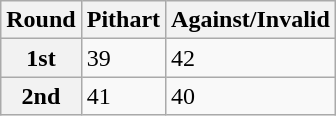<table class="wikitable">
<tr>
<th>Round</th>
<th>Pithart</th>
<th>Against/Invalid</th>
</tr>
<tr>
<th>1st</th>
<td>39</td>
<td>42</td>
</tr>
<tr>
<th>2nd</th>
<td>41</td>
<td>40</td>
</tr>
</table>
